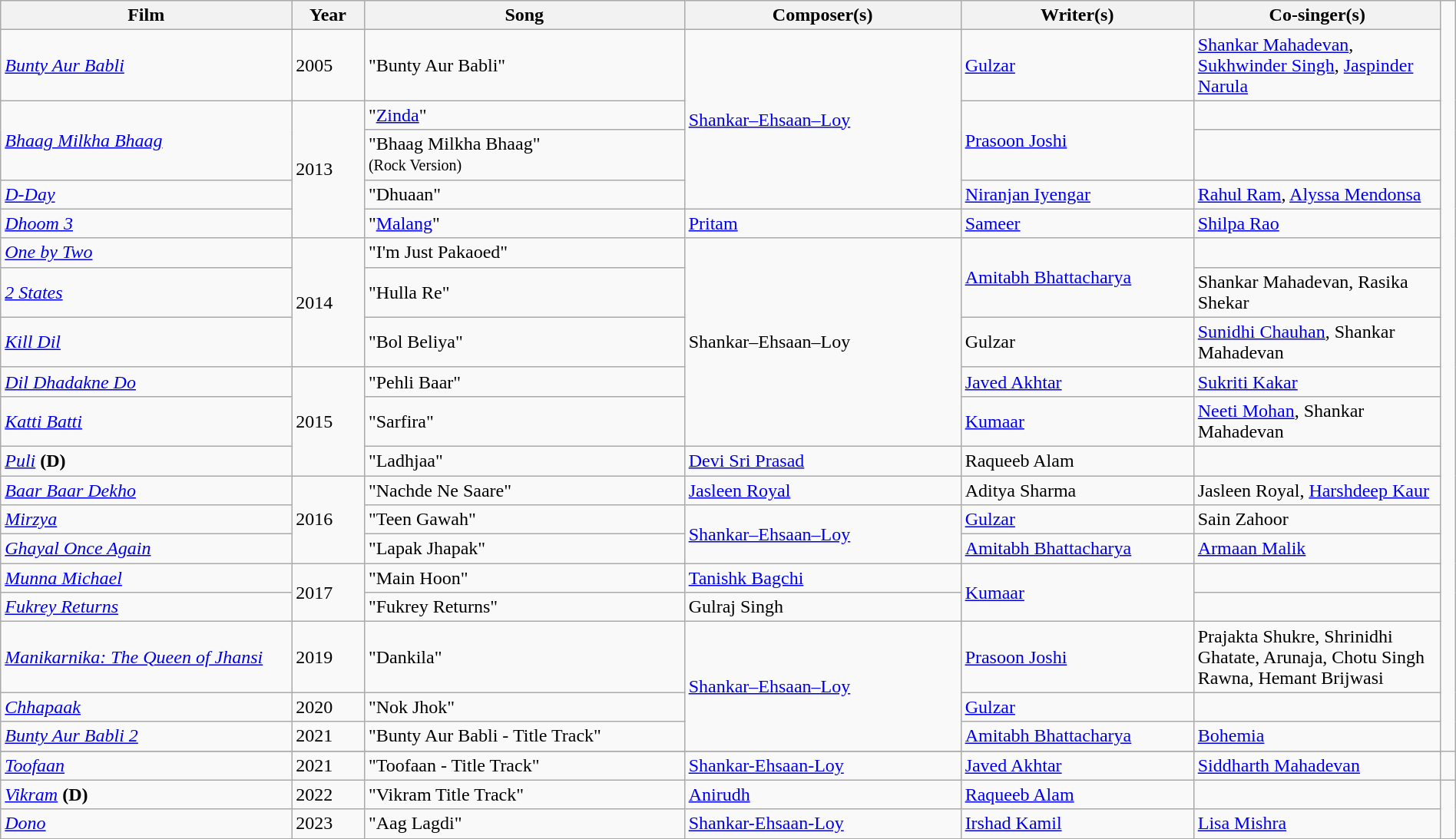<table class="wikitable plainrowheaders" width="100%" textcolor:#000;">
<tr>
<th scope="col" width=20%><strong>Film</strong></th>
<th scope="col" width=5%><strong>Year</strong></th>
<th scope="col" width=22%><strong>Song</strong></th>
<th scope="col" width=19%><strong>Composer(s)</strong></th>
<th scope="col" width=16%><strong>Writer(s)</strong></th>
<th scope="col" width=17%><strong>Co-singer(s)</strong></th>
</tr>
<tr>
<td><em><a href='#'>Bunty Aur Babli</a></em></td>
<td>2005</td>
<td>"Bunty Aur Babli"</td>
<td rowspan="4"><a href='#'>Shankar–Ehsaan–Loy</a></td>
<td><a href='#'>Gulzar</a></td>
<td><a href='#'>Shankar Mahadevan</a>, <a href='#'>Sukhwinder Singh</a>, <a href='#'>Jaspinder Narula</a></td>
</tr>
<tr>
<td rowspan="2"><em><a href='#'>Bhaag Milkha Bhaag</a></em></td>
<td rowspan="4">2013</td>
<td>"<a href='#'>Zinda</a>"</td>
<td rowspan="2"><a href='#'>Prasoon Joshi</a></td>
<td></td>
</tr>
<tr>
<td>"Bhaag Milkha Bhaag"<br><small>(Rock Version)</small></td>
<td></td>
</tr>
<tr>
<td><em><a href='#'>D-Day</a></em></td>
<td>"Dhuaan"</td>
<td><a href='#'>Niranjan Iyengar</a></td>
<td><a href='#'>Rahul Ram</a>, <a href='#'>Alyssa Mendonsa</a></td>
</tr>
<tr>
<td><em><a href='#'>Dhoom 3</a></em></td>
<td>"<a href='#'>Malang</a>"</td>
<td><a href='#'>Pritam</a></td>
<td><a href='#'>Sameer</a></td>
<td><a href='#'>Shilpa Rao</a></td>
</tr>
<tr>
<td><em><a href='#'>One by Two</a></em></td>
<td rowspan="3">2014</td>
<td>"I'm Just Pakaoed"</td>
<td rowspan="5">Shankar–Ehsaan–Loy</td>
<td rowspan="2"><a href='#'>Amitabh Bhattacharya</a></td>
<td></td>
</tr>
<tr>
<td><em><a href='#'>2 States</a></em></td>
<td>"Hulla Re"</td>
<td>Shankar Mahadevan, Rasika Shekar</td>
</tr>
<tr>
<td><em><a href='#'>Kill Dil</a></em></td>
<td>"Bol Beliya"</td>
<td>Gulzar</td>
<td><a href='#'>Sunidhi Chauhan</a>, Shankar Mahadevan</td>
</tr>
<tr>
<td><em><a href='#'>Dil Dhadakne Do</a></em></td>
<td rowspan=3>2015</td>
<td>"Pehli Baar"</td>
<td><a href='#'>Javed Akhtar</a></td>
<td><a href='#'>Sukriti Kakar</a></td>
</tr>
<tr>
<td><em><a href='#'>Katti Batti</a></em></td>
<td>"Sarfira"</td>
<td><a href='#'>Kumaar</a></td>
<td><a href='#'>Neeti Mohan</a>, Shankar Mahadevan</td>
</tr>
<tr>
<td><em><a href='#'>Puli</a></em>  <strong>(D)</strong></td>
<td>"Ladhjaa"</td>
<td><a href='#'>Devi Sri Prasad</a></td>
<td>Raqueeb Alam</td>
<td></td>
</tr>
<tr>
<td><em><a href='#'>Baar Baar Dekho</a></em></td>
<td rowspan="3">2016</td>
<td>"Nachde Ne Saare"</td>
<td><a href='#'>Jasleen Royal</a></td>
<td>Aditya Sharma</td>
<td>Jasleen Royal, <a href='#'>Harshdeep Kaur</a></td>
</tr>
<tr>
<td><em><a href='#'>Mirzya</a></em></td>
<td>"Teen Gawah"</td>
<td rowspan=2><a href='#'>Shankar–Ehsaan–Loy</a></td>
<td><a href='#'>Gulzar</a></td>
<td>Sain Zahoor</td>
</tr>
<tr>
<td><em><a href='#'>Ghayal Once Again</a></em></td>
<td>"Lapak Jhapak"</td>
<td><a href='#'>Amitabh Bhattacharya</a></td>
<td><a href='#'>Armaan Malik</a></td>
</tr>
<tr>
<td><em><a href='#'>Munna Michael</a></em></td>
<td rowspan=2>2017</td>
<td>"Main Hoon"</td>
<td><a href='#'>Tanishk Bagchi</a></td>
<td rowspan=2><a href='#'>Kumaar</a></td>
<td></td>
</tr>
<tr>
<td><em><a href='#'>Fukrey Returns</a></em></td>
<td>"Fukrey Returns"</td>
<td>Gulraj Singh</td>
<td></td>
</tr>
<tr>
<td><em><a href='#'>Manikarnika: The Queen of Jhansi</a></em></td>
<td>2019</td>
<td>"Dankila"</td>
<td rowspan=3><a href='#'>Shankar–Ehsaan–Loy</a></td>
<td><a href='#'>Prasoon Joshi</a></td>
<td>Prajakta Shukre, Shrinidhi Ghatate, Arunaja, Chotu Singh Rawna, Hemant Brijwasi</td>
</tr>
<tr>
<td><em><a href='#'>Chhapaak</a></em></td>
<td>2020</td>
<td>"Nok Jhok"</td>
<td><a href='#'>Gulzar</a></td>
<td></td>
</tr>
<tr>
<td><em><a href='#'>Bunty Aur Babli 2</a></em></td>
<td>2021</td>
<td>"Bunty Aur Babli - Title Track"</td>
<td><a href='#'>Amitabh Bhattacharya</a></td>
<td><a href='#'>Bohemia</a></td>
</tr>
<tr>
</tr>
<tr>
<td><em><a href='#'>Toofaan</a></em></td>
<td>2021</td>
<td>"Toofaan - Title Track"</td>
<td><a href='#'>Shankar-Ehsaan-Loy</a></td>
<td><a href='#'>Javed Akhtar</a></td>
<td><a href='#'>Siddharth Mahadevan</a></td>
<td></td>
</tr>
<tr>
<td><em><a href='#'>Vikram</a></em>  <strong>(D)</strong></td>
<td>2022</td>
<td>"Vikram Title Track"</td>
<td><a href='#'>Anirudh</a></td>
<td><a href='#'>Raqueeb Alam</a></td>
<td></td>
</tr>
<tr>
<td><em><a href='#'>Dono</a></em></td>
<td>2023</td>
<td>"Aag Lagdi"</td>
<td><a href='#'>Shankar-Ehsaan-Loy</a></td>
<td><a href='#'>Irshad Kamil</a></td>
<td><a href='#'>Lisa Mishra</a></td>
</tr>
</table>
